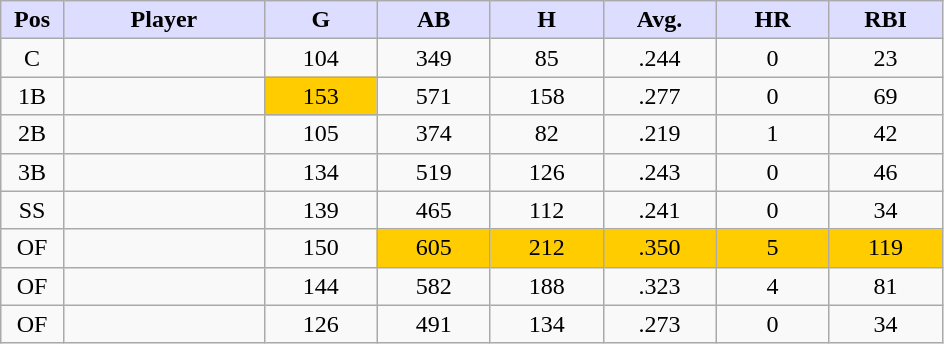<table class="wikitable sortable">
<tr>
<th style="background:#ddf; width:5%;">Pos</th>
<th style="background:#ddf; width:16%;">Player</th>
<th style="background:#ddf; width:9%;">G</th>
<th style="background:#ddf; width:9%;">AB</th>
<th style="background:#ddf; width:9%;">H</th>
<th style="background:#ddf; width:9%;">Avg.</th>
<th style="background:#ddf; width:9%;">HR</th>
<th style="background:#ddf; width:9%;">RBI</th>
</tr>
<tr style="text-align:center;">
<td>C</td>
<td></td>
<td>104</td>
<td>349</td>
<td>85</td>
<td>.244</td>
<td>0</td>
<td>23</td>
</tr>
<tr style="text-align:center;">
<td>1B</td>
<td></td>
<td bgcolor=#ffcc00>153</td>
<td>571</td>
<td>158</td>
<td>.277</td>
<td>0</td>
<td>69</td>
</tr>
<tr style="text-align:center;">
<td>2B</td>
<td></td>
<td>105</td>
<td>374</td>
<td>82</td>
<td>.219</td>
<td>1</td>
<td>42</td>
</tr>
<tr style="text-align:center;">
<td>3B</td>
<td></td>
<td>134</td>
<td>519</td>
<td>126</td>
<td>.243</td>
<td>0</td>
<td>46</td>
</tr>
<tr style="text-align:center;">
<td>SS</td>
<td></td>
<td>139</td>
<td>465</td>
<td>112</td>
<td>.241</td>
<td>0</td>
<td>34</td>
</tr>
<tr style="text-align:center;">
<td>OF</td>
<td></td>
<td>150</td>
<td bgcolor=#ffcc00>605</td>
<td bgcolor=#ffcc00>212</td>
<td bgcolor=#ffcc00>.350</td>
<td bgcolor=#ffcc00>5</td>
<td bgcolor=#ffcc00>119</td>
</tr>
<tr style="text-align:center;">
<td>OF</td>
<td></td>
<td>144</td>
<td>582</td>
<td>188</td>
<td>.323</td>
<td>4</td>
<td>81</td>
</tr>
<tr style="text-align:center;">
<td>OF</td>
<td></td>
<td>126</td>
<td>491</td>
<td>134</td>
<td>.273</td>
<td>0</td>
<td>34</td>
</tr>
</table>
